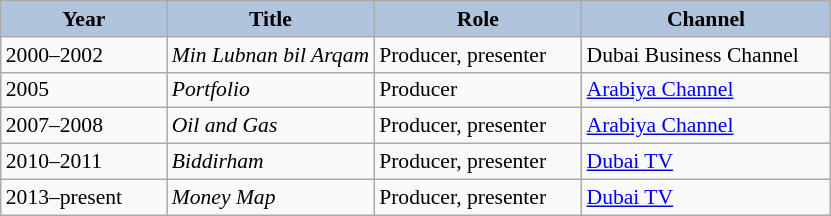<table class="wikitable" style="font-size:90%;">
<tr style="background:#ccc; text-align:center;">
<th style="background:#b0c4de; width:20%;">Year</th>
<th style="background:#b0c4de; width:25%;">Title</th>
<th style="background:#b0c4de; width:25%;">Role</th>
<th style="background:#b0c4de; width:30%;">Channel</th>
</tr>
<tr>
<td>2000–2002</td>
<td><em>Min Lubnan bil Arqam</em></td>
<td>Producer, presenter</td>
<td>Dubai Business Channel</td>
</tr>
<tr>
<td>2005</td>
<td><em>Portfolio</em></td>
<td>Producer</td>
<td><a href='#'>Arabiya Channel</a></td>
</tr>
<tr>
<td>2007–2008</td>
<td><em>Oil and Gas</em></td>
<td>Producer, presenter</td>
<td><a href='#'>Arabiya Channel</a></td>
</tr>
<tr>
<td>2010–2011</td>
<td><em>Biddirham</em></td>
<td>Producer, presenter</td>
<td><a href='#'>Dubai TV</a></td>
</tr>
<tr>
<td>2013–present</td>
<td><em>Money Map </em></td>
<td>Producer, presenter</td>
<td><a href='#'>Dubai TV</a></td>
</tr>
</table>
